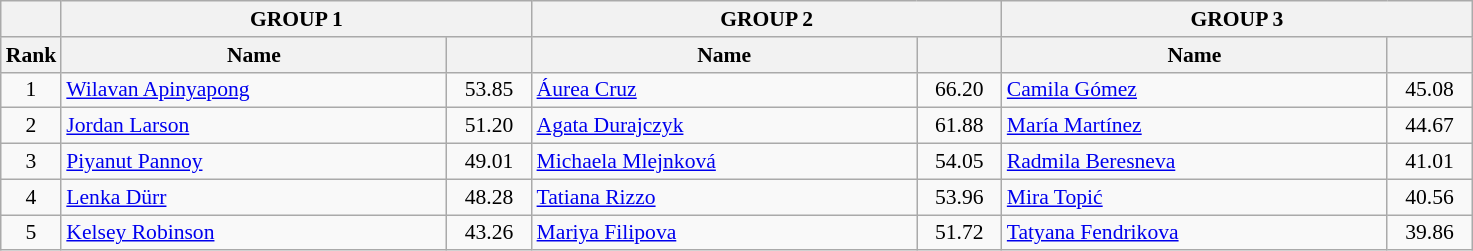<table class="wikitable" style="font-size:90%">
<tr>
<th></th>
<th colspan="2">GROUP 1</th>
<th colspan="2">GROUP 2</th>
<th colspan="2">GROUP 3</th>
</tr>
<tr>
<th width=30>Rank</th>
<th width=250>Name</th>
<th width=50></th>
<th width=250>Name</th>
<th width=50></th>
<th width=250>Name</th>
<th width=50></th>
</tr>
<tr>
<td align=center>1</td>
<td> <a href='#'>Wilavan Apinyapong</a></td>
<td align=center>53.85</td>
<td> <a href='#'>Áurea Cruz</a></td>
<td align=center>66.20</td>
<td> <a href='#'>Camila Gómez</a></td>
<td align=center>45.08</td>
</tr>
<tr>
<td align=center>2</td>
<td> <a href='#'>Jordan Larson</a></td>
<td align=center>51.20</td>
<td> <a href='#'>Agata Durajczyk</a></td>
<td align=center>61.88</td>
<td> <a href='#'>María Martínez</a></td>
<td align=center>44.67</td>
</tr>
<tr>
<td align=center>3</td>
<td> <a href='#'>Piyanut Pannoy</a></td>
<td align=center>49.01</td>
<td> <a href='#'>Michaela Mlejnková</a></td>
<td align=center>54.05</td>
<td> <a href='#'>Radmila Beresneva</a></td>
<td align=center>41.01</td>
</tr>
<tr>
<td align=center>4</td>
<td> <a href='#'>Lenka Dürr</a></td>
<td align=center>48.28</td>
<td> <a href='#'>Tatiana Rizzo</a></td>
<td align=center>53.96</td>
<td> <a href='#'>Mira Topić</a></td>
<td align=center>40.56</td>
</tr>
<tr>
<td align=center>5</td>
<td> <a href='#'>Kelsey Robinson</a></td>
<td align=center>43.26</td>
<td> <a href='#'>Mariya Filipova</a></td>
<td align=center>51.72</td>
<td> <a href='#'>Tatyana Fendrikova</a></td>
<td align=center>39.86</td>
</tr>
</table>
